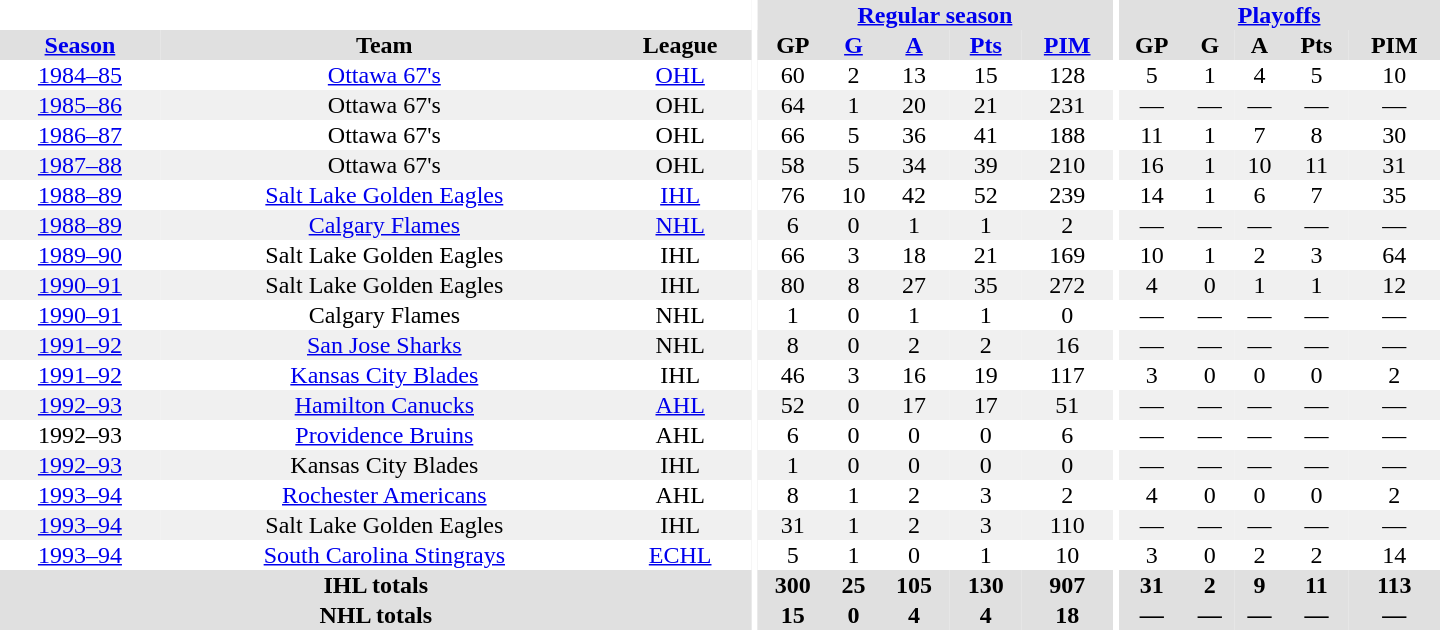<table border="0" cellpadding="1" cellspacing="0" style="text-align:center; width:60em">
<tr bgcolor="#e0e0e0">
<th colspan="3" bgcolor="#ffffff"></th>
<th rowspan="100" bgcolor="#ffffff"></th>
<th colspan="5"><a href='#'>Regular season</a></th>
<th rowspan="100" bgcolor="#ffffff"></th>
<th colspan="5"><a href='#'>Playoffs</a></th>
</tr>
<tr bgcolor="#e0e0e0">
<th><a href='#'>Season</a></th>
<th>Team</th>
<th>League</th>
<th>GP</th>
<th><a href='#'>G</a></th>
<th><a href='#'>A</a></th>
<th><a href='#'>Pts</a></th>
<th><a href='#'>PIM</a></th>
<th>GP</th>
<th>G</th>
<th>A</th>
<th>Pts</th>
<th>PIM</th>
</tr>
<tr>
<td><a href='#'>1984–85</a></td>
<td><a href='#'>Ottawa 67's</a></td>
<td><a href='#'>OHL</a></td>
<td>60</td>
<td>2</td>
<td>13</td>
<td>15</td>
<td>128</td>
<td>5</td>
<td>1</td>
<td>4</td>
<td>5</td>
<td>10</td>
</tr>
<tr bgcolor="#f0f0f0">
<td><a href='#'>1985–86</a></td>
<td>Ottawa 67's</td>
<td>OHL</td>
<td>64</td>
<td>1</td>
<td>20</td>
<td>21</td>
<td>231</td>
<td>—</td>
<td>—</td>
<td>—</td>
<td>—</td>
<td>—</td>
</tr>
<tr>
<td><a href='#'>1986–87</a></td>
<td>Ottawa 67's</td>
<td>OHL</td>
<td>66</td>
<td>5</td>
<td>36</td>
<td>41</td>
<td>188</td>
<td>11</td>
<td>1</td>
<td>7</td>
<td>8</td>
<td>30</td>
</tr>
<tr bgcolor="#f0f0f0">
<td><a href='#'>1987–88</a></td>
<td>Ottawa 67's</td>
<td>OHL</td>
<td>58</td>
<td>5</td>
<td>34</td>
<td>39</td>
<td>210</td>
<td>16</td>
<td>1</td>
<td>10</td>
<td>11</td>
<td>31</td>
</tr>
<tr>
<td><a href='#'>1988–89</a></td>
<td><a href='#'>Salt Lake Golden Eagles</a></td>
<td><a href='#'>IHL</a></td>
<td>76</td>
<td>10</td>
<td>42</td>
<td>52</td>
<td>239</td>
<td>14</td>
<td>1</td>
<td>6</td>
<td>7</td>
<td>35</td>
</tr>
<tr bgcolor="#f0f0f0">
<td><a href='#'>1988–89</a></td>
<td><a href='#'>Calgary Flames</a></td>
<td><a href='#'>NHL</a></td>
<td>6</td>
<td>0</td>
<td>1</td>
<td>1</td>
<td>2</td>
<td>—</td>
<td>—</td>
<td>—</td>
<td>—</td>
<td>—</td>
</tr>
<tr>
<td><a href='#'>1989–90</a></td>
<td>Salt Lake Golden Eagles</td>
<td>IHL</td>
<td>66</td>
<td>3</td>
<td>18</td>
<td>21</td>
<td>169</td>
<td>10</td>
<td>1</td>
<td>2</td>
<td>3</td>
<td>64</td>
</tr>
<tr bgcolor="#f0f0f0">
<td><a href='#'>1990–91</a></td>
<td>Salt Lake Golden Eagles</td>
<td>IHL</td>
<td>80</td>
<td>8</td>
<td>27</td>
<td>35</td>
<td>272</td>
<td>4</td>
<td>0</td>
<td>1</td>
<td>1</td>
<td>12</td>
</tr>
<tr>
<td><a href='#'>1990–91</a></td>
<td>Calgary Flames</td>
<td>NHL</td>
<td>1</td>
<td>0</td>
<td>1</td>
<td>1</td>
<td>0</td>
<td>—</td>
<td>—</td>
<td>—</td>
<td>—</td>
<td>—</td>
</tr>
<tr bgcolor="#f0f0f0">
<td><a href='#'>1991–92</a></td>
<td><a href='#'>San Jose Sharks</a></td>
<td>NHL</td>
<td>8</td>
<td>0</td>
<td>2</td>
<td>2</td>
<td>16</td>
<td>—</td>
<td>—</td>
<td>—</td>
<td>—</td>
<td>—</td>
</tr>
<tr>
<td><a href='#'>1991–92</a></td>
<td><a href='#'>Kansas City Blades</a></td>
<td>IHL</td>
<td>46</td>
<td>3</td>
<td>16</td>
<td>19</td>
<td>117</td>
<td>3</td>
<td>0</td>
<td>0</td>
<td>0</td>
<td>2</td>
</tr>
<tr bgcolor="#f0f0f0">
<td><a href='#'>1992–93</a></td>
<td><a href='#'>Hamilton Canucks</a></td>
<td><a href='#'>AHL</a></td>
<td>52</td>
<td>0</td>
<td>17</td>
<td>17</td>
<td>51</td>
<td>—</td>
<td>—</td>
<td>—</td>
<td>—</td>
<td>—</td>
</tr>
<tr>
<td>1992–93</td>
<td><a href='#'>Providence Bruins</a></td>
<td>AHL</td>
<td>6</td>
<td>0</td>
<td>0</td>
<td>0</td>
<td>6</td>
<td>—</td>
<td>—</td>
<td>—</td>
<td>—</td>
<td>—</td>
</tr>
<tr bgcolor="#f0f0f0">
<td><a href='#'>1992–93</a></td>
<td>Kansas City Blades</td>
<td>IHL</td>
<td>1</td>
<td>0</td>
<td>0</td>
<td>0</td>
<td>0</td>
<td>—</td>
<td>—</td>
<td>—</td>
<td>—</td>
<td>—</td>
</tr>
<tr>
<td><a href='#'>1993–94</a></td>
<td><a href='#'>Rochester Americans</a></td>
<td>AHL</td>
<td>8</td>
<td>1</td>
<td>2</td>
<td>3</td>
<td>2</td>
<td>4</td>
<td>0</td>
<td>0</td>
<td>0</td>
<td>2</td>
</tr>
<tr bgcolor="#f0f0f0">
<td><a href='#'>1993–94</a></td>
<td>Salt Lake Golden Eagles</td>
<td>IHL</td>
<td>31</td>
<td>1</td>
<td>2</td>
<td>3</td>
<td>110</td>
<td>—</td>
<td>—</td>
<td>—</td>
<td>—</td>
<td>—</td>
</tr>
<tr>
<td><a href='#'>1993–94</a></td>
<td><a href='#'>South Carolina Stingrays</a></td>
<td><a href='#'>ECHL</a></td>
<td>5</td>
<td>1</td>
<td>0</td>
<td>1</td>
<td>10</td>
<td>3</td>
<td>0</td>
<td>2</td>
<td>2</td>
<td>14</td>
</tr>
<tr bgcolor="#e0e0e0">
<th colspan="3">IHL totals</th>
<th>300</th>
<th>25</th>
<th>105</th>
<th>130</th>
<th>907</th>
<th>31</th>
<th>2</th>
<th>9</th>
<th>11</th>
<th>113</th>
</tr>
<tr bgcolor="#e0e0e0">
<th colspan="3">NHL totals</th>
<th>15</th>
<th>0</th>
<th>4</th>
<th>4</th>
<th>18</th>
<th>—</th>
<th>—</th>
<th>—</th>
<th>—</th>
<th>—</th>
</tr>
</table>
